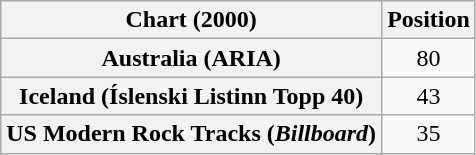<table class="wikitable sortable plainrowheaders" style="text-align:center">
<tr>
<th scope="col">Chart (2000)</th>
<th scope="col">Position</th>
</tr>
<tr>
<th scope="row">Australia (ARIA)</th>
<td>80</td>
</tr>
<tr>
<th scope="row">Iceland (Íslenski Listinn Topp 40)</th>
<td>43</td>
</tr>
<tr>
<th scope="row">US Modern Rock Tracks (<em>Billboard</em>)</th>
<td>35</td>
</tr>
</table>
